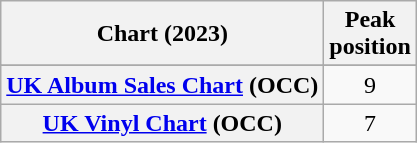<table class="wikitable sortable plainrowheaders" style="text-align:center">
<tr>
<th scope="col">Chart (2023)</th>
<th scope="col">Peak<br>position</th>
</tr>
<tr>
</tr>
<tr>
</tr>
<tr>
</tr>
<tr>
</tr>
<tr>
<th scope="row"><a href='#'>UK Album Sales Chart</a> (OCC) </th>
<td align="center">9</td>
</tr>
<tr>
<th scope="row"><a href='#'>UK Vinyl Chart</a> (OCC)</th>
<td align="center">7</td>
</tr>
</table>
